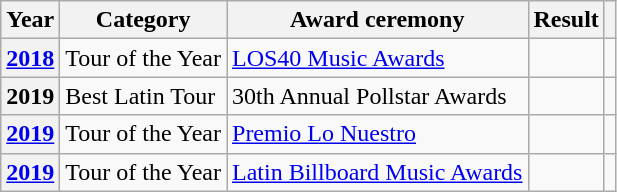<table class="wikitable sortable plainrowheaders">
<tr>
<th scope="col">Year</th>
<th scope="col">Category</th>
<th scope="col">Award ceremony</th>
<th scope="col">Result</th>
<th scope="col"></th>
</tr>
<tr>
<th scope="row"><a href='#'>2018</a></th>
<td>Tour of the Year</td>
<td scope"row"><a href='#'>LOS40 Music Awards</a></td>
<td></td>
<td style="text-align:center"></td>
</tr>
<tr>
<th scope="row">2019</th>
<td>Best Latin Tour</td>
<td>30th Annual Pollstar Awards</td>
<td></td>
<td style="text-align:center"></td>
</tr>
<tr>
<th scope="row"><a href='#'>2019</a></th>
<td>Tour of the Year</td>
<td scope="row"><a href='#'>Premio Lo Nuestro</a></td>
<td></td>
<td style="text-align:center"></td>
</tr>
<tr>
<th scope="row"><a href='#'>2019</a></th>
<td>Tour of the Year</td>
<td scope="row"><a href='#'>Latin Billboard Music Awards</a></td>
<td></td>
<td style="text-align:center"></td>
</tr>
</table>
